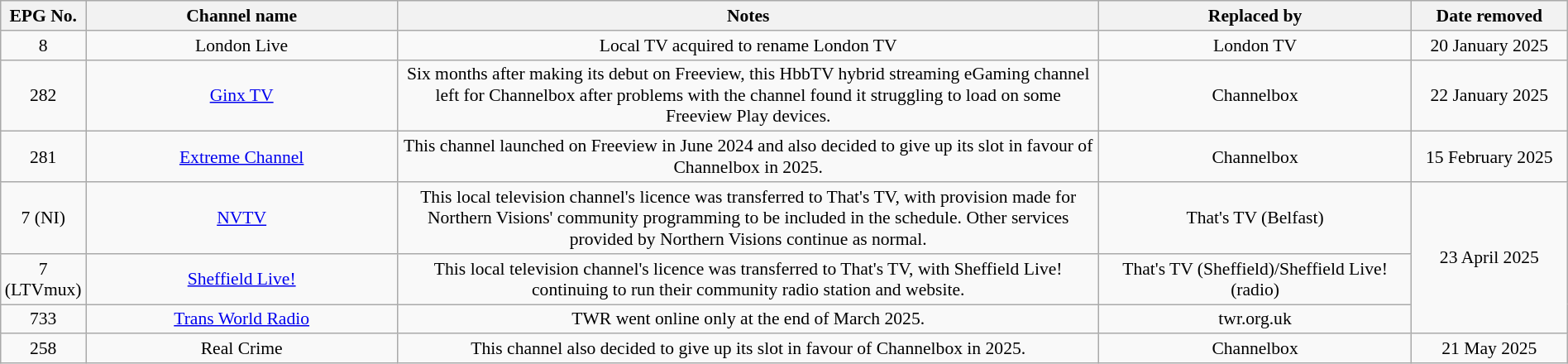<table class="wikitable sortable" style="font-size:90%; text-align:center; width:100%;">
<tr>
<th style="width:5%;">EPG No.</th>
<th style="width:20%;">Channel name</th>
<th style="width:45%;">Notes</th>
<th style="width:20%;">Replaced by</th>
<th style="width:10%;">Date removed</th>
</tr>
<tr>
<td>8</td>
<td>London Live</td>
<td>Local TV acquired to rename London TV</td>
<td>London TV</td>
<td>20 January 2025</td>
</tr>
<tr>
<td>282</td>
<td><a href='#'>Ginx TV</a></td>
<td>Six months after making its debut on Freeview, this HbbTV hybrid streaming eGaming channel left for Channelbox after problems with the channel found it struggling to load on some Freeview Play devices.</td>
<td>Channelbox</td>
<td>22 January 2025</td>
</tr>
<tr>
<td>281</td>
<td><a href='#'>Extreme Channel</a></td>
<td>This channel launched on Freeview in June 2024 and also decided to give up its slot in favour of Channelbox in 2025.</td>
<td>Channelbox</td>
<td>15 February 2025</td>
</tr>
<tr>
<td>7 (NI)</td>
<td><a href='#'>NVTV</a></td>
<td>This local television channel's licence was transferred to That's TV, with provision made for Northern Visions' community programming to be included in the schedule. Other services provided by Northern Visions continue as normal.</td>
<td>That's TV (Belfast)</td>
<td rowspan="3">23 April 2025</td>
</tr>
<tr>
<td>7 (LTVmux)</td>
<td><a href='#'>Sheffield Live!</a></td>
<td>This local television channel's licence was transferred to That's TV, with Sheffield Live! continuing to run their community radio station and website.</td>
<td>That's TV (Sheffield)/Sheffield Live! (radio)</td>
</tr>
<tr>
<td>733</td>
<td><a href='#'>Trans World Radio</a></td>
<td>TWR went online only at the end of March 2025.</td>
<td>twr.org.uk</td>
</tr>
<tr>
<td>258</td>
<td>Real Crime</td>
<td>This channel also decided to give up its slot in favour of Channelbox in 2025.</td>
<td>Channelbox</td>
<td>21 May 2025</td>
</tr>
</table>
